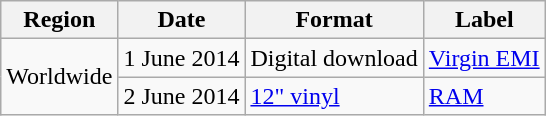<table class=wikitable>
<tr>
<th>Region</th>
<th>Date</th>
<th>Format</th>
<th>Label</th>
</tr>
<tr>
<td rowspan="2">Worldwide</td>
<td>1 June 2014</td>
<td>Digital download</td>
<td><a href='#'>Virgin EMI</a></td>
</tr>
<tr>
<td>2 June 2014</td>
<td><a href='#'>12" vinyl</a></td>
<td><a href='#'>RAM</a></td>
</tr>
</table>
